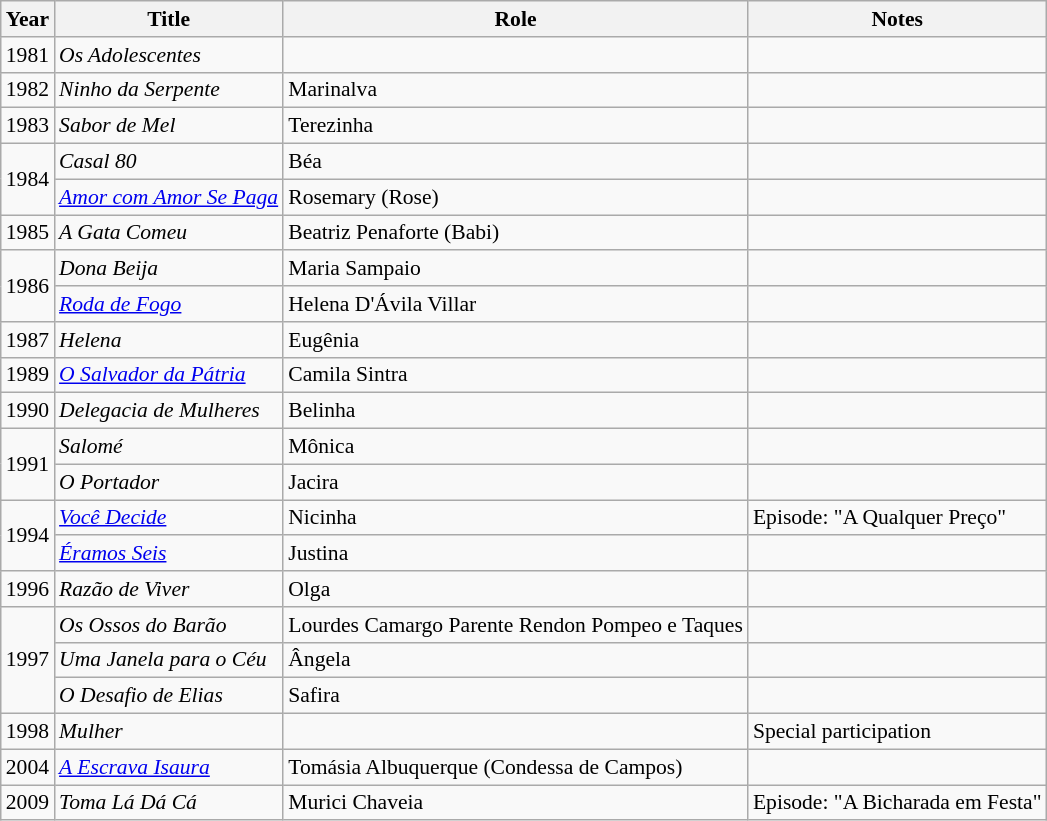<table class="wikitable" style="font-size: 90%;">
<tr>
<th>Year</th>
<th>Title</th>
<th>Role</th>
<th>Notes</th>
</tr>
<tr>
<td>1981</td>
<td><em>Os Adolescentes</em></td>
<td></td>
<td></td>
</tr>
<tr>
<td>1982</td>
<td><em>Ninho da Serpente</em></td>
<td>Marinalva</td>
<td></td>
</tr>
<tr>
<td>1983</td>
<td><em>Sabor de Mel</em></td>
<td>Terezinha</td>
<td></td>
</tr>
<tr>
<td rowspan=2>1984</td>
<td><em>Casal 80</em></td>
<td>Béa</td>
<td></td>
</tr>
<tr>
<td><em><a href='#'>Amor com Amor Se Paga</a></em></td>
<td>Rosemary (Rose)</td>
<td></td>
</tr>
<tr>
<td>1985</td>
<td><em>A Gata Comeu</em></td>
<td>Beatriz Penaforte (Babi)</td>
<td></td>
</tr>
<tr>
<td rowspan=2>1986</td>
<td><em>Dona Beija</em></td>
<td>Maria Sampaio</td>
<td></td>
</tr>
<tr>
<td><em><a href='#'>Roda de Fogo</a></em></td>
<td>Helena D'Ávila Villar</td>
<td></td>
</tr>
<tr>
<td>1987</td>
<td><em>Helena</em></td>
<td>Eugênia</td>
<td></td>
</tr>
<tr>
<td>1989</td>
<td><em><a href='#'>O Salvador da Pátria</a></em></td>
<td>Camila Sintra</td>
<td></td>
</tr>
<tr>
<td>1990</td>
<td><em>Delegacia de Mulheres</em></td>
<td>Belinha</td>
<td></td>
</tr>
<tr>
<td rowspan=2>1991</td>
<td><em>Salomé</em></td>
<td>Mônica</td>
<td></td>
</tr>
<tr>
<td><em>O Portador</em></td>
<td>Jacira</td>
<td></td>
</tr>
<tr>
<td rowspan=2>1994</td>
<td><em><a href='#'>Você Decide</a></em></td>
<td>Nicinha</td>
<td>Episode: "A Qualquer Preço"</td>
</tr>
<tr>
<td><em><a href='#'>Éramos Seis</a></em></td>
<td>Justina</td>
<td></td>
</tr>
<tr>
<td>1996</td>
<td><em>Razão de Viver</em></td>
<td>Olga</td>
<td></td>
</tr>
<tr>
<td rowspan=3>1997</td>
<td><em>Os Ossos do Barão</em></td>
<td>Lourdes Camargo Parente Rendon Pompeo e Taques</td>
<td></td>
</tr>
<tr>
<td><em>Uma Janela para o Céu</em></td>
<td>Ângela</td>
<td></td>
</tr>
<tr>
<td><em>O Desafio de Elias</em></td>
<td>Safira</td>
<td></td>
</tr>
<tr>
<td>1998</td>
<td><em>Mulher</em></td>
<td></td>
<td>Special participation</td>
</tr>
<tr>
<td>2004</td>
<td><em><a href='#'>A Escrava Isaura</a></em></td>
<td>Tomásia Albuquerque (Condessa de Campos)</td>
<td></td>
</tr>
<tr>
<td>2009</td>
<td><em>Toma Lá Dá Cá</em></td>
<td>Murici Chaveia</td>
<td>Episode: "A Bicharada em Festa"</td>
</tr>
</table>
